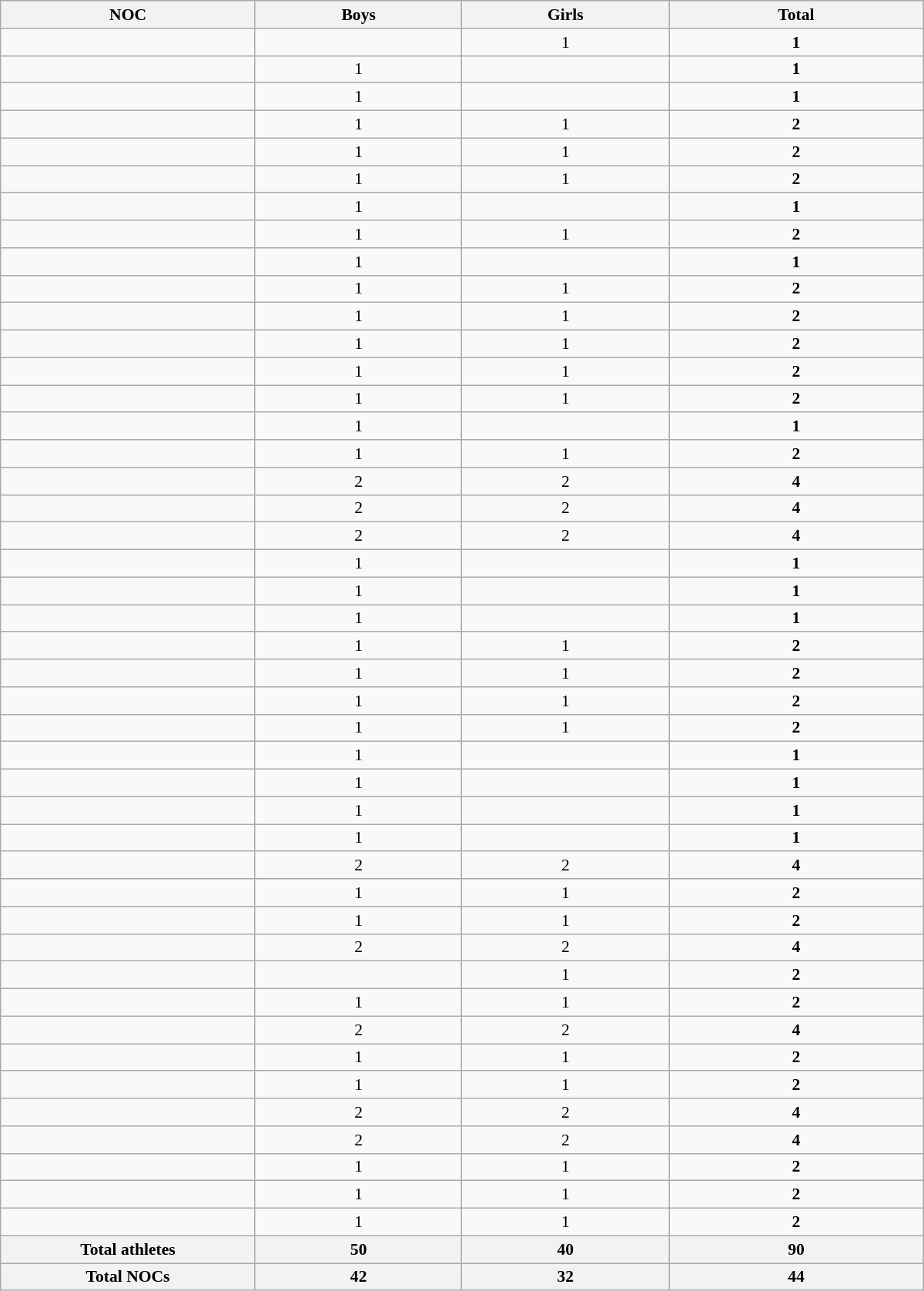<table class="wikitable collapsible sortable"  style="width:800px; text-align:center; font-size:90%;">
<tr>
<th style="text-align:center; width:100px;"><strong>NOC </strong></th>
<th width=80><strong>Boys</strong></th>
<th width=80><strong>Girls</strong></th>
<th width=100><strong>Total</strong></th>
</tr>
<tr>
<td style="text-align:left;"></td>
<td></td>
<td>1</td>
<td><strong>1</strong></td>
</tr>
<tr>
<td style="text-align:left;"></td>
<td>1</td>
<td></td>
<td><strong>1</strong></td>
</tr>
<tr>
<td style="text-align:left;"></td>
<td>1</td>
<td></td>
<td><strong>1</strong></td>
</tr>
<tr>
<td style="text-align:left;"></td>
<td>1</td>
<td>1</td>
<td><strong>2</strong></td>
</tr>
<tr>
<td style="text-align:left;"></td>
<td>1</td>
<td>1</td>
<td><strong>2</strong></td>
</tr>
<tr>
<td style="text-align:left;"></td>
<td>1</td>
<td>1</td>
<td><strong>2</strong></td>
</tr>
<tr>
<td style="text-align:left;"></td>
<td>1</td>
<td></td>
<td><strong>1</strong></td>
</tr>
<tr>
<td style="text-align:left;"></td>
<td>1</td>
<td>1</td>
<td><strong>2</strong></td>
</tr>
<tr>
<td style="text-align:left;"></td>
<td>1</td>
<td></td>
<td><strong>1</strong></td>
</tr>
<tr>
<td style="text-align:left;"></td>
<td>1</td>
<td>1</td>
<td><strong>2</strong></td>
</tr>
<tr>
<td style="text-align:left;"></td>
<td>1</td>
<td>1</td>
<td><strong>2</strong></td>
</tr>
<tr>
<td style="text-align:left;"></td>
<td>1</td>
<td>1</td>
<td><strong>2</strong></td>
</tr>
<tr>
<td style="text-align:left;"></td>
<td>1</td>
<td>1</td>
<td><strong>2</strong></td>
</tr>
<tr>
<td style="text-align:left;"></td>
<td>1</td>
<td>1</td>
<td><strong>2</strong></td>
</tr>
<tr>
<td style="text-align:left;"></td>
<td>1</td>
<td></td>
<td><strong>1</strong></td>
</tr>
<tr>
<td style="text-align:left;"></td>
<td>1</td>
<td>1</td>
<td><strong>2</strong></td>
</tr>
<tr>
<td style="text-align:left;"></td>
<td>2</td>
<td>2</td>
<td><strong>4</strong></td>
</tr>
<tr>
<td style="text-align:left;"></td>
<td>2</td>
<td>2</td>
<td><strong>4</strong></td>
</tr>
<tr>
<td style="text-align:left;"></td>
<td>2</td>
<td>2</td>
<td><strong>4</strong></td>
</tr>
<tr>
<td style="text-align:left;"></td>
<td>1</td>
<td></td>
<td><strong>1</strong></td>
</tr>
<tr>
<td style="text-align:left;"></td>
<td>1</td>
<td></td>
<td><strong>1</strong></td>
</tr>
<tr>
<td style="text-align:left;"></td>
<td>1</td>
<td></td>
<td><strong>1</strong></td>
</tr>
<tr>
<td style="text-align:left;"></td>
<td>1</td>
<td>1</td>
<td><strong>2</strong></td>
</tr>
<tr>
<td style="text-align:left;"></td>
<td>1</td>
<td>1</td>
<td><strong>2</strong></td>
</tr>
<tr>
<td style="text-align:left;"></td>
<td>1</td>
<td>1</td>
<td><strong>2</strong></td>
</tr>
<tr>
<td style="text-align:left;"></td>
<td>1</td>
<td>1</td>
<td><strong>2</strong></td>
</tr>
<tr>
<td style="text-align:left;"></td>
<td>1</td>
<td></td>
<td><strong>1</strong></td>
</tr>
<tr>
<td style="text-align:left;"></td>
<td>1</td>
<td></td>
<td><strong>1</strong></td>
</tr>
<tr>
<td style="text-align:left;"></td>
<td>1</td>
<td></td>
<td><strong>1</strong></td>
</tr>
<tr>
<td style="text-align:left;"></td>
<td>1</td>
<td></td>
<td><strong>1</strong></td>
</tr>
<tr>
<td style="text-align:left;"></td>
<td>2</td>
<td>2</td>
<td><strong>4</strong></td>
</tr>
<tr>
<td style="text-align:left;"></td>
<td>1</td>
<td>1</td>
<td><strong>2</strong></td>
</tr>
<tr>
<td style="text-align:left;"></td>
<td>1</td>
<td>1</td>
<td><strong>2</strong></td>
</tr>
<tr>
<td style="text-align:left;"></td>
<td>2</td>
<td>2</td>
<td><strong>4</strong></td>
</tr>
<tr>
<td style="text-align:left;"></td>
<td></td>
<td>1</td>
<td><strong>2</strong></td>
</tr>
<tr>
<td style="text-align:left;"></td>
<td>1</td>
<td>1</td>
<td><strong>2</strong></td>
</tr>
<tr>
<td style="text-align:left;"></td>
<td>2</td>
<td>2</td>
<td><strong>4</strong></td>
</tr>
<tr>
<td style="text-align:left;"></td>
<td>1</td>
<td>1</td>
<td><strong>2</strong></td>
</tr>
<tr>
<td style="text-align:left;"></td>
<td>1</td>
<td>1</td>
<td><strong>2</strong></td>
</tr>
<tr>
<td style="text-align:left;"></td>
<td>2</td>
<td>2</td>
<td><strong>4</strong></td>
</tr>
<tr>
<td style="text-align:left;"></td>
<td>2</td>
<td>2</td>
<td><strong>4</strong></td>
</tr>
<tr>
<td style="text-align:left;"></td>
<td>1</td>
<td>1</td>
<td><strong>2</strong></td>
</tr>
<tr>
<td style="text-align:left;"></td>
<td>1</td>
<td>1</td>
<td><strong>2</strong></td>
</tr>
<tr>
<td style="text-align:left;"></td>
<td>1</td>
<td>1</td>
<td><strong>2</strong></td>
</tr>
<tr>
<th>Total athletes</th>
<th>50</th>
<th>40</th>
<th><strong>90</strong></th>
</tr>
<tr class="sortbottom">
<th>Total NOCs</th>
<th>42</th>
<th>32</th>
<th><strong>44</strong></th>
</tr>
</table>
